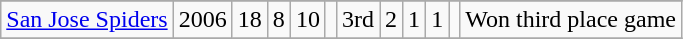<table class="wikitable">
<tr>
</tr>
<tr>
<td><a href='#'>San Jose Spiders</a></td>
<td>2006</td>
<td>18</td>
<td>8</td>
<td>10</td>
<td></td>
<td>3rd</td>
<td>2</td>
<td>1</td>
<td>1</td>
<td></td>
<td>Won third place game</td>
</tr>
<tr>
</tr>
</table>
